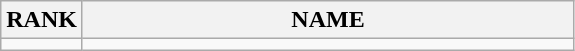<table class="wikitable">
<tr>
<th>RANK</th>
<th style="width: 20em">NAME</th>
</tr>
<tr>
<td align="center"></td>
<td></td>
</tr>
</table>
